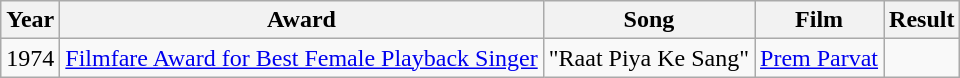<table class="wikitable">
<tr>
<th>Year</th>
<th>Award</th>
<th>Song</th>
<th>Film</th>
<th>Result</th>
</tr>
<tr>
<td>1974</td>
<td><a href='#'>Filmfare Award for Best Female Playback Singer</a></td>
<td>"Raat Piya Ke Sang"</td>
<td><a href='#'>Prem Parvat</a></td>
<td></td>
</tr>
</table>
